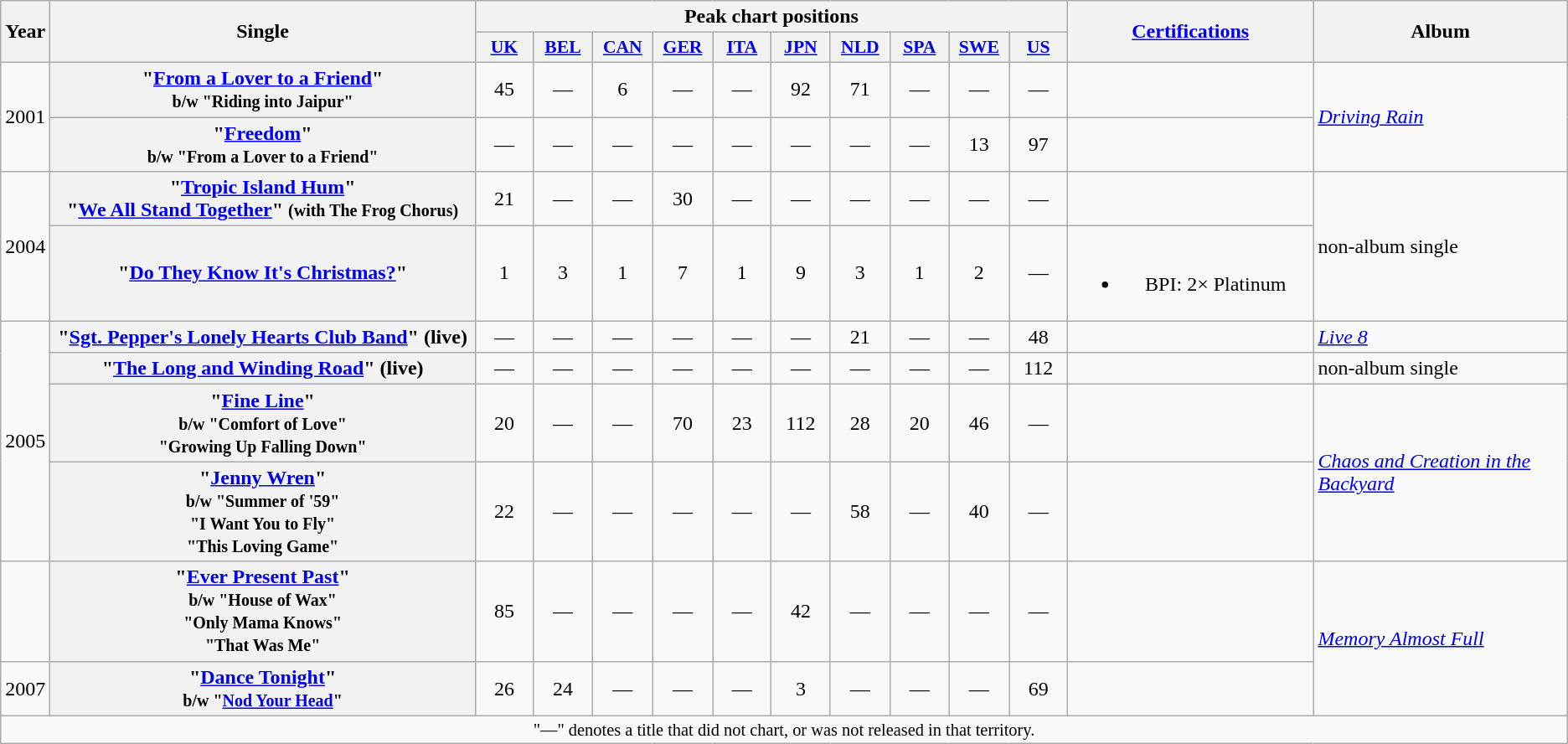<table class="wikitable plainrowheaders" style="text-align:center;">
<tr>
<th scope="col" rowspan="2">Year</th>
<th scope="col" rowspan="2" style="width:24em;">Single</th>
<th scope="col" colspan="10">Peak chart positions</th>
<th scope="col" rowspan="2" style="width:13em;"><a href='#'>Certifications</a></th>
<th scope="col" rowspan="2" style="width:14em;">Album</th>
</tr>
<tr>
<th style="width:3em;font-size:90%"><a href='#'>UK</a><br></th>
<th style="width:3em;font-size:90%"><a href='#'>BEL</a><br></th>
<th style="width:3em;font-size:90%"><a href='#'>CAN</a><br></th>
<th style="width:3em;font-size:90%"><a href='#'>GER</a><br></th>
<th style="width:3em;font-size:90%"><a href='#'>ITA</a><br></th>
<th style="width:3em;font-size:90%"><a href='#'>JPN</a><br></th>
<th style="width:3em;font-size:90%"><a href='#'>NLD</a><br></th>
<th style="width:3em;font-size:90%"><a href='#'>SPA</a><br></th>
<th style="width:3em;font-size:90%"><a href='#'>SWE</a><br></th>
<th style="width:3em;font-size:90%"><a href='#'>US</a><br></th>
</tr>
<tr>
<td rowspan="2">2001</td>
<th scope="row">"<a href='#'>From a Lover to a Friend</a>"<br><small>b/w "Riding into Jaipur"</small></th>
<td>45</td>
<td>—</td>
<td>6</td>
<td>—</td>
<td>—</td>
<td>92</td>
<td>71</td>
<td>—</td>
<td>—</td>
<td>—</td>
<td></td>
<td rowspan="2" style="text-align:left;"><em><a href='#'>Driving Rain</a></em></td>
</tr>
<tr>
<th scope="row">"<a href='#'>Freedom</a>"<br><small>b/w "From a Lover to a Friend"</small></th>
<td>—</td>
<td>—</td>
<td>—</td>
<td>—</td>
<td>—</td>
<td>—</td>
<td>—</td>
<td>—</td>
<td>13</td>
<td>97</td>
<td></td>
</tr>
<tr>
<td rowspan="2">2004</td>
<th scope="row">"<a href='#'>Tropic Island Hum</a>"<br>"<a href='#'>We All Stand Together</a>" <small>(with The Frog Chorus)</small></th>
<td>21</td>
<td>—</td>
<td>—</td>
<td>30</td>
<td>—</td>
<td>—</td>
<td>—</td>
<td>—</td>
<td>—</td>
<td>—</td>
<td></td>
<td rowspan="2" style="text-align:left;">non-album single</td>
</tr>
<tr>
<th scope="row">"<a href='#'>Do They Know It's Christmas?</a>"<br></th>
<td>1</td>
<td>3</td>
<td>1</td>
<td>7</td>
<td>1</td>
<td>9</td>
<td>3</td>
<td>1</td>
<td>2</td>
<td>—</td>
<td><br><ul><li>BPI: 2× Platinum</li></ul></td>
</tr>
<tr>
<td rowspan="4">2005</td>
<th scope="row">"<a href='#'>Sgt. Pepper's Lonely Hearts Club Band</a>" (live)<br></th>
<td>—<br></td>
<td>—</td>
<td>—</td>
<td>—</td>
<td>—</td>
<td>—</td>
<td>21</td>
<td>—</td>
<td>—</td>
<td>48</td>
<td></td>
<td style="text-align:left;"><em><a href='#'>Live 8</a></em></td>
</tr>
<tr>
<th scope="row">"<a href='#'>The Long and Winding Road</a>" (live)<br></th>
<td>—</td>
<td>—</td>
<td>—</td>
<td>—</td>
<td>—</td>
<td>—</td>
<td>—</td>
<td>—</td>
<td>—</td>
<td>112</td>
<td></td>
<td align="left">non-album single</td>
</tr>
<tr>
<th scope="row">"<a href='#'>Fine Line</a>"<br><small>b/w "Comfort of Love"<br>"Growing Up Falling Down"</small></th>
<td>20</td>
<td>—</td>
<td>—</td>
<td>70</td>
<td>23</td>
<td>112</td>
<td>28</td>
<td>20</td>
<td>46</td>
<td>—</td>
<td></td>
<td rowspan="2" style="text-align:left;"><em><a href='#'>Chaos and Creation in the Backyard</a></em></td>
</tr>
<tr>
<th scope="row">"<a href='#'>Jenny Wren</a>"<br><small>b/w "Summer of '59"<br>"I Want You to Fly"<br>"This Loving Game"</small></th>
<td>22</td>
<td>—</td>
<td>—</td>
<td>—</td>
<td>—</td>
<td>—</td>
<td>58</td>
<td>—</td>
<td>40</td>
<td>—</td>
<td></td>
</tr>
<tr>
<td></td>
<th scope="row">"<a href='#'>Ever Present Past</a>"<br><small>b/w "House of Wax"<br>"Only Mama Knows"<br>"That Was Me"</small></th>
<td>85</td>
<td>—</td>
<td>—</td>
<td>—</td>
<td>—</td>
<td>42</td>
<td>—</td>
<td>—</td>
<td>—</td>
<td>—</td>
<td></td>
<td rowspan="2" style="text-align:left;"><em><a href='#'>Memory Almost Full</a></em></td>
</tr>
<tr>
<td>2007</td>
<th scope="row">"<a href='#'>Dance Tonight</a>"<br><small>b/w "<a href='#'>Nod Your Head</a>"</small></th>
<td>26<br></td>
<td>24</td>
<td>—</td>
<td>—</td>
<td>—</td>
<td>3</td>
<td>—</td>
<td>—</td>
<td>—</td>
<td>69</td>
<td></td>
</tr>
<tr>
<td colspan="15" style="text-align:center; font-size:85%;">"—" denotes a title that did not chart, or was not released in that territory.</td>
</tr>
</table>
